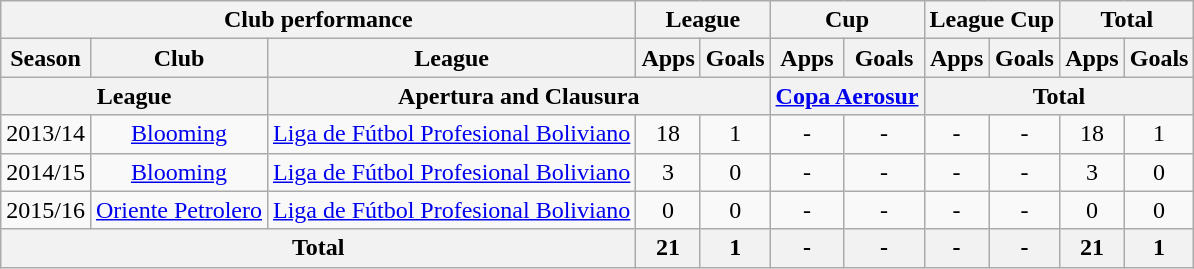<table class="wikitable" style="text-align:center;">
<tr>
<th colspan=3>Club performance</th>
<th colspan=2>League</th>
<th colspan=2>Cup</th>
<th colspan=2>League Cup</th>
<th colspan=2>Total</th>
</tr>
<tr>
<th>Season</th>
<th>Club</th>
<th>League</th>
<th>Apps</th>
<th>Goals</th>
<th>Apps</th>
<th>Goals</th>
<th>Apps</th>
<th>Goals</th>
<th>Apps</th>
<th>Goals</th>
</tr>
<tr>
<th colspan=2>League</th>
<th colspan=3>Apertura and Clausura</th>
<th colspan=2><a href='#'>Copa Aerosur</a></th>
<th colspan=6>Total</th>
</tr>
<tr>
<td>2013/14</td>
<td><a href='#'>Blooming</a></td>
<td><a href='#'>Liga de Fútbol Profesional Boliviano</a></td>
<td>18</td>
<td>1</td>
<td>-</td>
<td>-</td>
<td>-</td>
<td>-</td>
<td>18</td>
<td>1</td>
</tr>
<tr>
<td>2014/15</td>
<td><a href='#'>Blooming</a></td>
<td><a href='#'>Liga de Fútbol Profesional Boliviano</a></td>
<td>3</td>
<td>0</td>
<td>-</td>
<td>-</td>
<td>-</td>
<td>-</td>
<td>3</td>
<td>0</td>
</tr>
<tr>
<td>2015/16</td>
<td><a href='#'>Oriente Petrolero</a></td>
<td><a href='#'>Liga de Fútbol Profesional Boliviano</a></td>
<td>0</td>
<td>0</td>
<td>-</td>
<td>-</td>
<td>-</td>
<td>-</td>
<td>0</td>
<td>0</td>
</tr>
<tr>
<th colspan=3>Total</th>
<th>21</th>
<th>1</th>
<th>-</th>
<th>-</th>
<th>-</th>
<th>-</th>
<th>21</th>
<th>1</th>
</tr>
</table>
